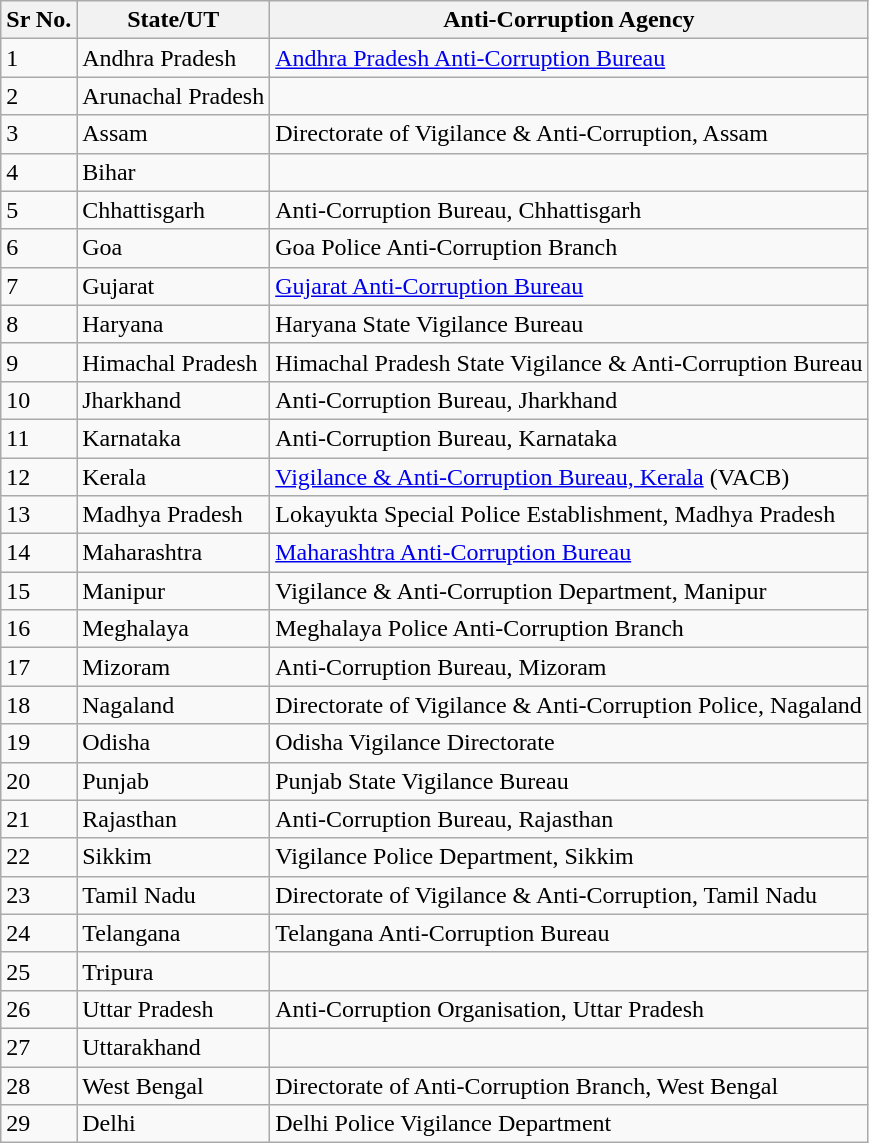<table class="wikitable">
<tr>
<th>Sr No.</th>
<th>State/UT</th>
<th>Anti-Corruption Agency</th>
</tr>
<tr>
<td>1</td>
<td>Andhra Pradesh</td>
<td><a href='#'>Andhra Pradesh Anti-Corruption Bureau</a></td>
</tr>
<tr>
<td>2</td>
<td>Arunachal Pradesh</td>
<td></td>
</tr>
<tr>
<td>3</td>
<td>Assam</td>
<td>Directorate of Vigilance & Anti-Corruption, Assam</td>
</tr>
<tr>
<td>4</td>
<td>Bihar</td>
<td></td>
</tr>
<tr>
<td>5</td>
<td>Chhattisgarh</td>
<td>Anti-Corruption Bureau, Chhattisgarh</td>
</tr>
<tr>
<td>6</td>
<td>Goa</td>
<td>Goa Police Anti-Corruption Branch</td>
</tr>
<tr>
<td>7</td>
<td>Gujarat</td>
<td><a href='#'>Gujarat Anti-Corruption Bureau</a></td>
</tr>
<tr>
<td>8</td>
<td>Haryana</td>
<td>Haryana State Vigilance Bureau</td>
</tr>
<tr>
<td>9</td>
<td>Himachal Pradesh</td>
<td>Himachal Pradesh State Vigilance & Anti-Corruption Bureau</td>
</tr>
<tr>
<td>10</td>
<td>Jharkhand</td>
<td>Anti-Corruption Bureau, Jharkhand</td>
</tr>
<tr>
<td>11</td>
<td>Karnataka</td>
<td>Anti-Corruption Bureau, Karnataka</td>
</tr>
<tr>
<td>12</td>
<td>Kerala</td>
<td><a href='#'>Vigilance & Anti-Corruption Bureau, Kerala</a> (VACB)</td>
</tr>
<tr>
<td>13</td>
<td>Madhya Pradesh</td>
<td>Lokayukta Special Police Establishment, Madhya Pradesh</td>
</tr>
<tr>
<td>14</td>
<td>Maharashtra</td>
<td><a href='#'>Maharashtra Anti-Corruption Bureau</a></td>
</tr>
<tr>
<td>15</td>
<td>Manipur</td>
<td>Vigilance & Anti-Corruption Department, Manipur</td>
</tr>
<tr>
<td>16</td>
<td>Meghalaya</td>
<td>Meghalaya Police Anti-Corruption Branch</td>
</tr>
<tr>
<td>17</td>
<td>Mizoram</td>
<td>Anti-Corruption Bureau, Mizoram</td>
</tr>
<tr>
<td>18</td>
<td>Nagaland</td>
<td>Directorate of Vigilance & Anti-Corruption Police, Nagaland</td>
</tr>
<tr>
<td>19</td>
<td>Odisha</td>
<td>Odisha Vigilance Directorate</td>
</tr>
<tr>
<td>20</td>
<td>Punjab</td>
<td>Punjab State Vigilance Bureau</td>
</tr>
<tr>
<td>21</td>
<td>Rajasthan</td>
<td>Anti-Corruption Bureau, Rajasthan</td>
</tr>
<tr>
<td>22</td>
<td>Sikkim</td>
<td>Vigilance Police Department, Sikkim</td>
</tr>
<tr>
<td>23</td>
<td>Tamil Nadu</td>
<td>Directorate of Vigilance & Anti-Corruption, Tamil Nadu</td>
</tr>
<tr>
<td>24</td>
<td>Telangana</td>
<td>Telangana Anti-Corruption Bureau</td>
</tr>
<tr>
<td>25</td>
<td>Tripura</td>
<td></td>
</tr>
<tr>
<td>26</td>
<td>Uttar Pradesh</td>
<td>Anti-Corruption Organisation, Uttar Pradesh</td>
</tr>
<tr>
<td>27</td>
<td>Uttarakhand</td>
<td></td>
</tr>
<tr>
<td>28</td>
<td>West Bengal</td>
<td>Directorate of Anti-Corruption Branch, West Bengal</td>
</tr>
<tr>
<td>29</td>
<td>Delhi</td>
<td>Delhi Police Vigilance Department</td>
</tr>
</table>
